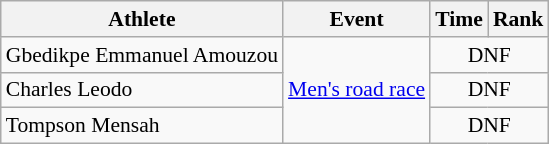<table class=wikitable style="font-size:90%">
<tr>
<th>Athlete</th>
<th>Event</th>
<th>Time</th>
<th>Rank</th>
</tr>
<tr align=center>
<td align=left>Gbedikpe Emmanuel Amouzou</td>
<td style="text-align:left;" rowspan="3"><a href='#'>Men's road race</a></td>
<td colspan=2>DNF</td>
</tr>
<tr align=center>
<td align=left>Charles Leodo</td>
<td colspan=2>DNF</td>
</tr>
<tr align=center>
<td style="text-align:left;">Tompson Mensah</td>
<td colspan=2>DNF</td>
</tr>
</table>
